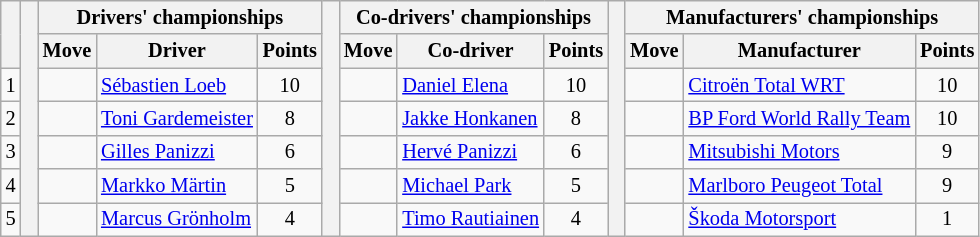<table class="wikitable" style="font-size:85%;">
<tr>
<th rowspan="2"></th>
<th rowspan="7" style="width:5px;"></th>
<th colspan="3">Drivers' championships</th>
<th rowspan="7" style="width:5px;"></th>
<th colspan="3" nowrap>Co-drivers' championships</th>
<th rowspan="7" style="width:5px;"></th>
<th colspan="3" nowrap>Manufacturers' championships</th>
</tr>
<tr>
<th>Move</th>
<th>Driver</th>
<th>Points</th>
<th>Move</th>
<th>Co-driver</th>
<th>Points</th>
<th>Move</th>
<th>Manufacturer</th>
<th>Points</th>
</tr>
<tr>
<td align="center">1</td>
<td align="center"></td>
<td> <a href='#'>Sébastien Loeb</a></td>
<td align="center">10</td>
<td align="center"></td>
<td> <a href='#'>Daniel Elena</a></td>
<td align="center">10</td>
<td align="center"></td>
<td> <a href='#'>Citroën Total WRT</a></td>
<td align="center">10</td>
</tr>
<tr>
<td align="center">2</td>
<td align="center"></td>
<td> <a href='#'>Toni Gardemeister</a></td>
<td align="center">8</td>
<td align="center"></td>
<td> <a href='#'>Jakke Honkanen</a></td>
<td align="center">8</td>
<td align="center"></td>
<td> <a href='#'>BP Ford World Rally Team</a></td>
<td align="center">10</td>
</tr>
<tr>
<td align="center">3</td>
<td align="center"></td>
<td> <a href='#'>Gilles Panizzi</a></td>
<td align="center">6</td>
<td align="center"></td>
<td> <a href='#'>Hervé Panizzi</a></td>
<td align="center">6</td>
<td align="center"></td>
<td> <a href='#'>Mitsubishi Motors</a></td>
<td align="center">9</td>
</tr>
<tr>
<td align="center">4</td>
<td align="center"></td>
<td> <a href='#'>Markko Märtin</a></td>
<td align="center">5</td>
<td align="center"></td>
<td> <a href='#'>Michael Park</a></td>
<td align="center">5</td>
<td align="center"></td>
<td> <a href='#'>Marlboro Peugeot Total</a></td>
<td align="center">9</td>
</tr>
<tr>
<td align="center">5</td>
<td align="center"></td>
<td> <a href='#'>Marcus Grönholm</a></td>
<td align="center">4</td>
<td align="center"></td>
<td> <a href='#'>Timo Rautiainen</a></td>
<td align="center">4</td>
<td align="center"></td>
<td> <a href='#'>Škoda Motorsport</a></td>
<td align="center">1</td>
</tr>
</table>
